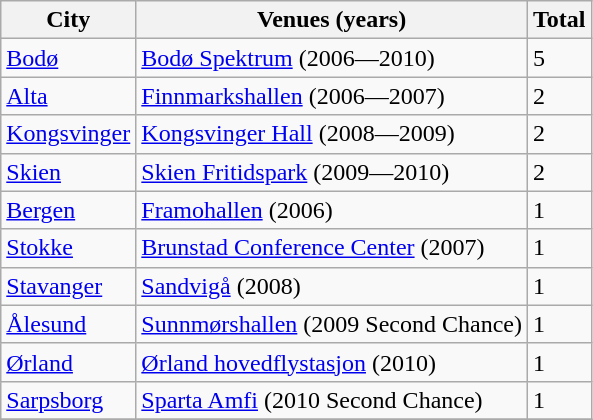<table class="wikitable">
<tr>
<th>City</th>
<th>Venues (years)</th>
<th>Total</th>
</tr>
<tr>
<td><a href='#'>Bodø</a></td>
<td><a href='#'>Bodø Spektrum</a> (2006—2010)</td>
<td>5</td>
</tr>
<tr>
<td><a href='#'>Alta</a></td>
<td><a href='#'>Finnmarkshallen</a> (2006—2007)</td>
<td>2</td>
</tr>
<tr>
<td><a href='#'>Kongsvinger</a></td>
<td><a href='#'>Kongsvinger Hall</a> (2008—2009)</td>
<td>2</td>
</tr>
<tr>
<td><a href='#'>Skien</a></td>
<td><a href='#'>Skien Fritidspark</a> (2009—2010)</td>
<td>2</td>
</tr>
<tr>
<td><a href='#'>Bergen</a></td>
<td><a href='#'>Framohallen</a> (2006)</td>
<td>1</td>
</tr>
<tr>
<td><a href='#'>Stokke</a></td>
<td><a href='#'>Brunstad Conference Center</a> (2007)</td>
<td>1</td>
</tr>
<tr>
<td><a href='#'>Stavanger</a></td>
<td><a href='#'>Sandvigå</a> (2008)</td>
<td>1</td>
</tr>
<tr>
<td><a href='#'>Ålesund</a></td>
<td><a href='#'>Sunnmørshallen</a> (2009 Second Chance)</td>
<td>1</td>
</tr>
<tr>
<td><a href='#'>Ørland</a></td>
<td><a href='#'>Ørland hovedflystasjon</a> (2010)</td>
<td>1</td>
</tr>
<tr>
<td><a href='#'>Sarpsborg</a></td>
<td><a href='#'>Sparta Amfi</a> (2010 Second Chance)</td>
<td>1</td>
</tr>
<tr>
</tr>
</table>
